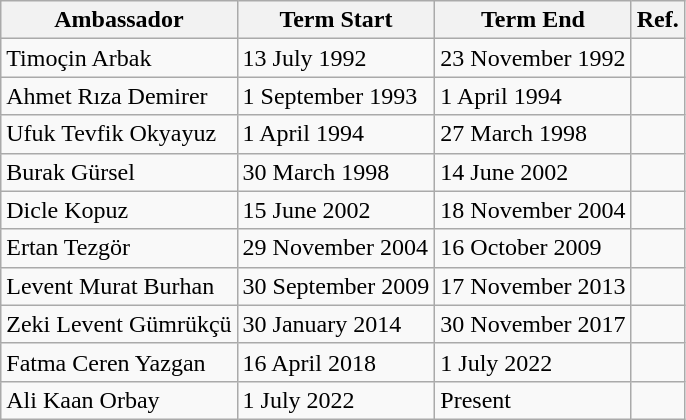<table class="wikitable">
<tr>
<th>Ambassador</th>
<th>Term Start</th>
<th>Term End</th>
<th>Ref.</th>
</tr>
<tr>
<td>Timoçin Arbak</td>
<td>13 July 1992</td>
<td>23 November 1992</td>
<td></td>
</tr>
<tr>
<td>Ahmet Rıza Demirer</td>
<td>1 September 1993</td>
<td>1 April 1994</td>
<td></td>
</tr>
<tr>
<td>Ufuk Tevfik Okyayuz</td>
<td>1 April 1994</td>
<td>27 March 1998</td>
<td></td>
</tr>
<tr>
<td>Burak Gürsel</td>
<td>30 March 1998</td>
<td>14 June 2002</td>
<td></td>
</tr>
<tr>
<td>Dicle Kopuz</td>
<td>15 June 2002</td>
<td>18 November 2004</td>
<td></td>
</tr>
<tr>
<td>Ertan Tezgör</td>
<td>29 November 2004</td>
<td>16 October 2009</td>
<td></td>
</tr>
<tr>
<td>Levent Murat Burhan</td>
<td>30 September 2009</td>
<td>17 November 2013</td>
<td></td>
</tr>
<tr>
<td>Zeki Levent Gümrükçü</td>
<td>30 January 2014</td>
<td>30 November 2017</td>
<td></td>
</tr>
<tr>
<td>Fatma Ceren Yazgan</td>
<td>16 April 2018</td>
<td>1 July 2022</td>
<td></td>
</tr>
<tr>
<td>Ali Kaan Orbay</td>
<td>1 July 2022</td>
<td>Present</td>
<td></td>
</tr>
</table>
